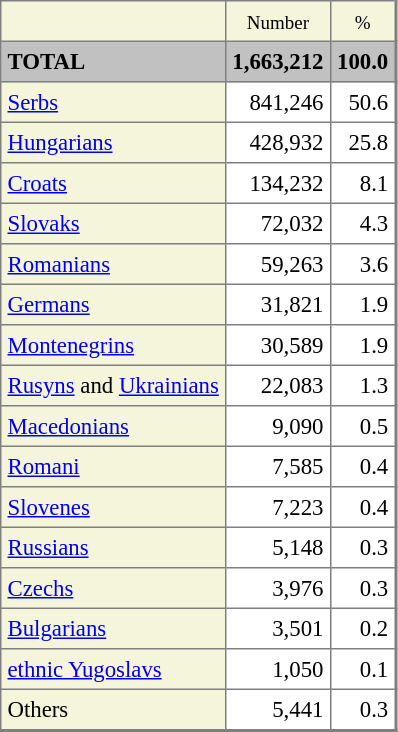<table border=1 cellpadding=4 cellspacing=0 class="toccolours" style="align: left; margin: 0.5em 0 0 0; border-style: solid; border: 1px solid #7f7f7f; border-right-width: 2px; border-bottom-width: 2px; border-collapse: collapse; font-size: 95%;">
<tr>
<td style="background:#F5F5DC;"></td>
<td style="background:#F5F5DC;" align="center"><small>Number</small></td>
<td style="background:#F5F5DC;" align="center"><small>%</small></td>
</tr>
<tr>
<td style="background:#c1c1c1;"><strong>TOTAL</strong></td>
<td colspan=1 style="background:#c1c1c1;" align="center"><strong>1,663,212</strong></td>
<td colspan=1 style="background:#c1c1c1;" align="center"><strong>100.0</strong></td>
</tr>
<tr>
<td style="background:#F5F5DC;"><a href='#'>Serbs</a></td>
<td align="right">841,246</td>
<td align="right">50.6</td>
</tr>
<tr>
<td style="background:#F5F5DC;"><a href='#'>Hungarians</a></td>
<td align="right">428,932</td>
<td align="right">25.8</td>
</tr>
<tr>
<td style="background:#F5F5DC;"><a href='#'>Croats</a></td>
<td align="right">134,232</td>
<td align="right">8.1</td>
</tr>
<tr>
<td style="background:#F5F5DC;"><a href='#'>Slovaks</a></td>
<td align="right">72,032</td>
<td align="right">4.3</td>
</tr>
<tr>
<td style="background:#F5F5DC;"><a href='#'>Romanians</a></td>
<td align="right">59,263</td>
<td align="right">3.6</td>
</tr>
<tr>
<td style="background:#F5F5DC;"><a href='#'>Germans</a></td>
<td align="right">31,821</td>
<td align="right">1.9</td>
</tr>
<tr>
<td style="background:#F5F5DC;"><a href='#'>Montenegrins</a></td>
<td align="right">30,589</td>
<td align="right">1.9</td>
</tr>
<tr>
<td style="background:#F5F5DC;"><a href='#'>Rusyns</a> and <a href='#'>Ukrainians</a></td>
<td align="right">22,083</td>
<td align="right">1.3</td>
</tr>
<tr>
<td style="background:#F5F5DC;"><a href='#'>Macedonians</a></td>
<td align="right">9,090</td>
<td align="right">0.5</td>
</tr>
<tr>
<td style="background:#F5F5DC;"><a href='#'>Romani</a></td>
<td align="right">7,585</td>
<td align="right">0.4</td>
</tr>
<tr>
<td style="background:#F5F5DC;"><a href='#'>Slovenes</a></td>
<td align="right">7,223</td>
<td align="right">0.4</td>
</tr>
<tr>
<td style="background:#F5F5DC;"><a href='#'>Russians</a></td>
<td align="right">5,148</td>
<td align="right">0.3</td>
</tr>
<tr>
<td style="background:#F5F5DC;"><a href='#'>Czechs</a></td>
<td align="right">3,976</td>
<td align="right">0.3</td>
</tr>
<tr>
<td style="background:#F5F5DC;"><a href='#'>Bulgarians</a></td>
<td align="right">3,501</td>
<td align="right">0.2</td>
</tr>
<tr>
<td style="background:#F5F5DC;"><a href='#'>ethnic Yugoslavs</a></td>
<td align="right">1,050</td>
<td align="right">0.1</td>
</tr>
<tr>
<td style="background:#F5F5DC;">Others</td>
<td align="right">5,441</td>
<td align="right">0.3</td>
</tr>
</table>
